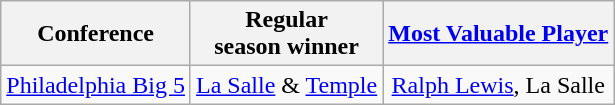<table class="wikitable" style="text-align:center;">
<tr>
<th>Conference</th>
<th>Regular <br> season winner</th>
<th><a href='#'>Most Valuable Player</a></th>
</tr>
<tr>
<td><a href='#'>Philadelphia Big 5</a></td>
<td><a href='#'>La Salle</a> & <a href='#'>Temple</a></td>
<td><a href='#'>Ralph Lewis</a>, La Salle</td>
</tr>
</table>
